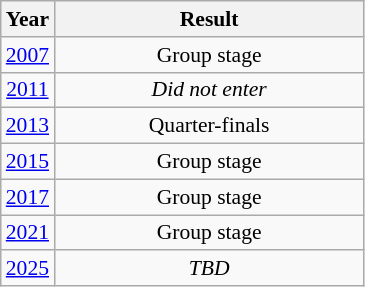<table class="wikitable" style="text-align: center; font-size:90%">
<tr>
<th>Year</th>
<th style="width:200px">Result</th>
</tr>
<tr>
<td> <a href='#'>2007</a></td>
<td>Group stage</td>
</tr>
<tr>
<td> <a href='#'>2011</a></td>
<td><em>Did not enter</em></td>
</tr>
<tr>
<td> <a href='#'>2013</a></td>
<td>Quarter-finals</td>
</tr>
<tr>
<td> <a href='#'>2015</a></td>
<td>Group stage</td>
</tr>
<tr>
<td> <a href='#'>2017</a></td>
<td>Group stage</td>
</tr>
<tr>
<td> <a href='#'>2021</a></td>
<td>Group stage</td>
</tr>
<tr>
<td> <a href='#'>2025</a></td>
<td><em>TBD</em></td>
</tr>
</table>
